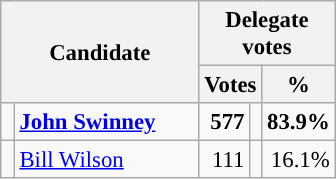<table class=wikitable style="font-size:95%;">
<tr>
<th colspan="2" scope="col" rowspan="2" width="125">Candidate</th>
<th scope="col" colspan="3" width="75">Delegate votes</th>
</tr>
<tr>
<th scope="col" colspan="2">Votes</th>
<th>%</th>
</tr>
<tr align="right">
<td style="background-color: "></td>
<td scope="row" align="left"><strong><a href='#'>John Swinney</a></strong> </td>
<td><strong>577</strong></td>
<td align=center></td>
<td><strong>83.9%</strong></td>
</tr>
<tr align="right">
<td style="background-color: "></td>
<td scope="row" align="left"><a href='#'>Bill Wilson</a></td>
<td>111</td>
<td align=center></td>
<td>16.1%</td>
</tr>
</table>
